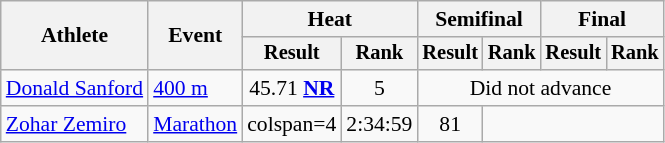<table class="wikitable" style="font-size:90%">
<tr>
<th rowspan="2">Athlete</th>
<th rowspan="2">Event</th>
<th colspan="2">Heat</th>
<th colspan="2">Semifinal</th>
<th colspan="2">Final</th>
</tr>
<tr style="font-size:95%">
<th>Result</th>
<th>Rank</th>
<th>Result</th>
<th>Rank</th>
<th>Result</th>
<th>Rank</th>
</tr>
<tr align=center>
<td align=left><a href='#'>Donald Sanford</a></td>
<td align=left><a href='#'>400 m</a></td>
<td>45.71 <strong><a href='#'>NR</a></strong></td>
<td>5</td>
<td colspan=4>Did not advance</td>
</tr>
<tr align=center>
<td align=left><a href='#'>Zohar Zemiro</a></td>
<td align=left><a href='#'>Marathon</a></td>
<td>colspan=4 </td>
<td>2:34:59</td>
<td>81</td>
</tr>
</table>
